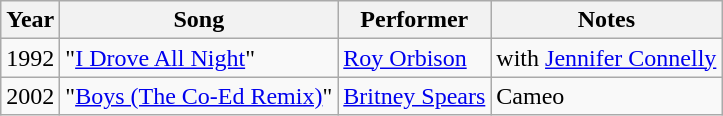<table class="wikitable">
<tr>
<th>Year</th>
<th>Song</th>
<th>Performer</th>
<th>Notes</th>
</tr>
<tr>
<td>1992</td>
<td>"<a href='#'>I Drove All Night</a>"</td>
<td><a href='#'>Roy Orbison</a></td>
<td>with <a href='#'>Jennifer Connelly</a></td>
</tr>
<tr>
<td>2002</td>
<td>"<a href='#'>Boys (The Co-Ed Remix)</a>"</td>
<td><a href='#'>Britney Spears</a></td>
<td>Cameo</td>
</tr>
</table>
